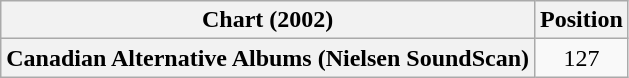<table class="wikitable plainrowheaders">
<tr>
<th scope="col">Chart (2002)</th>
<th scope="col">Position</th>
</tr>
<tr>
<th scope="row">Canadian Alternative Albums (Nielsen SoundScan)</th>
<td align=center>127</td>
</tr>
</table>
